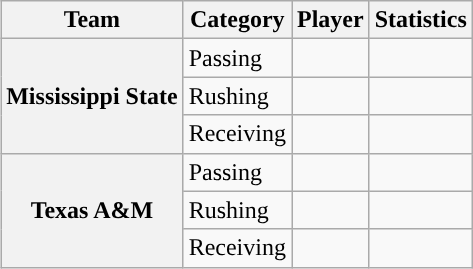<table class="wikitable" style="float:right">
<tr>
<th>Team</th>
<th>Category</th>
<th>Player</th>
<th>Statistics</th>
</tr>
<tr>
<th rowspan=3>Mississippi State</th>
<td>Passing</td>
<td></td>
<td></td>
</tr>
<tr>
<td>Rushing</td>
<td></td>
<td></td>
</tr>
<tr>
<td>Receiving</td>
<td></td>
<td></td>
</tr>
<tr>
<th rowspan=3>Texas A&M</th>
<td>Passing</td>
<td></td>
<td></td>
</tr>
<tr>
<td>Rushing</td>
<td></td>
<td></td>
</tr>
<tr>
<td>Receiving</td>
<td></td>
<td></td>
</tr>
</table>
